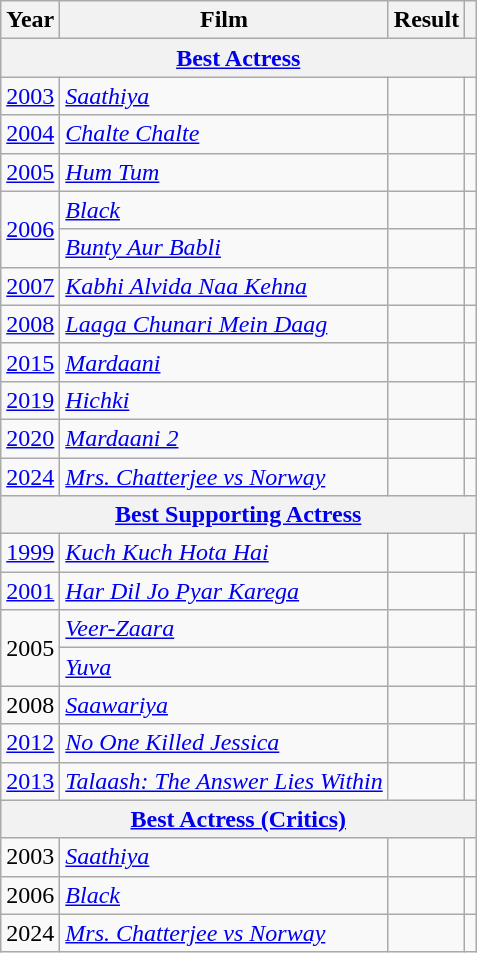<table class="wikitable">
<tr>
<th>Year</th>
<th>Film</th>
<th>Result</th>
<th>⁣</th>
</tr>
<tr>
<th colspan=4"><a href='#'>Best Actress</a></th>
</tr>
<tr>
<td><a href='#'>2003</a></td>
<td><em><a href='#'>Saathiya</a></em></td>
<td></td>
<td></td>
</tr>
<tr>
<td><a href='#'>2004</a></td>
<td><em><a href='#'>Chalte Chalte</a></em></td>
<td></td>
<td></td>
</tr>
<tr>
<td><a href='#'>2005</a></td>
<td><em><a href='#'>Hum Tum</a></em></td>
<td></td>
<td></td>
</tr>
<tr>
<td rowspan="2"><a href='#'>2006</a></td>
<td><em><a href='#'>Black</a></em></td>
<td></td>
<td></td>
</tr>
<tr>
<td><em><a href='#'>Bunty Aur Babli</a></em></td>
<td></td>
<td></td>
</tr>
<tr>
<td><a href='#'>2007</a></td>
<td><em><a href='#'>Kabhi Alvida Naa Kehna</a></em></td>
<td></td>
<td></td>
</tr>
<tr>
<td><a href='#'>2008</a></td>
<td><em><a href='#'>Laaga Chunari Mein Daag</a></em></td>
<td></td>
<td></td>
</tr>
<tr>
<td><a href='#'>2015</a></td>
<td><em><a href='#'>Mardaani</a></em></td>
<td></td>
<td></td>
</tr>
<tr>
<td><a href='#'>2019</a></td>
<td><em><a href='#'>Hichki</a></em></td>
<td></td>
<td></td>
</tr>
<tr>
<td><a href='#'>2020</a></td>
<td><em><a href='#'>Mardaani 2</a></em></td>
<td></td>
<td></td>
</tr>
<tr>
<td><a href='#'>2024</a></td>
<td><em><a href='#'>Mrs. Chatterjee vs Norway</a></em></td>
<td></td>
<td></td>
</tr>
<tr>
<th colspan=4"><a href='#'>Best Supporting Actress</a></th>
</tr>
<tr>
<td><a href='#'>1999</a></td>
<td><em><a href='#'>Kuch Kuch Hota Hai</a></em></td>
<td></td>
<td></td>
</tr>
<tr>
<td><a href='#'>2001</a></td>
<td><em><a href='#'>Har Dil Jo Pyar Karega</a></em></td>
<td></td>
<td></td>
</tr>
<tr>
<td rowspan="2">2005</td>
<td><em><a href='#'>Veer-Zaara</a></em></td>
<td></td>
<td></td>
</tr>
<tr>
<td><em><a href='#'>Yuva</a></em></td>
<td></td>
<td></td>
</tr>
<tr>
<td>2008</td>
<td><em><a href='#'>Saawariya</a></em></td>
<td></td>
<td></td>
</tr>
<tr>
<td><a href='#'>2012</a></td>
<td><em><a href='#'>No One Killed Jessica</a></em></td>
<td></td>
<td></td>
</tr>
<tr>
<td><a href='#'>2013</a></td>
<td><em><a href='#'>Talaash: The Answer Lies Within</a></em></td>
<td></td>
<td></td>
</tr>
<tr>
<th colspan="4"><a href='#'>Best Actress (Critics)</a></th>
</tr>
<tr>
<td>2003</td>
<td><em><a href='#'>Saathiya</a></em></td>
<td></td>
<td></td>
</tr>
<tr>
<td>2006</td>
<td><em><a href='#'>Black</a></em></td>
<td></td>
<td></td>
</tr>
<tr>
<td>2024</td>
<td><em><a href='#'>Mrs. Chatterjee vs Norway</a></em></td>
<td></td>
<td></td>
</tr>
</table>
